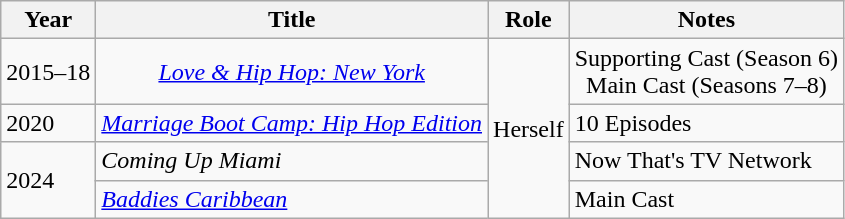<table class="wikitable sortable">
<tr>
<th>Year</th>
<th>Title</th>
<th>Role</th>
<th>Notes</th>
</tr>
<tr style="text-align:center;">
<td>2015–18</td>
<td><em><a href='#'>Love & Hip Hop: New York</a></em></td>
<td rowspan="4">Herself</td>
<td>Supporting Cast (Season 6) <br> Main Cast (Seasons 7–8)</td>
</tr>
<tr>
<td>2020</td>
<td><em><a href='#'>Marriage Boot Camp: Hip Hop Edition</a></em></td>
<td>10 Episodes</td>
</tr>
<tr>
<td rowspan="2">2024</td>
<td><em>Coming Up Miami</em></td>
<td>Now That's TV Network</td>
</tr>
<tr>
<td><em><a href='#'>Baddies Caribbean</a></em></td>
<td>Main Cast</td>
</tr>
</table>
